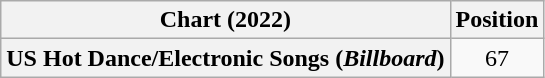<table class="wikitable plainrowheaders" style="text-align:center">
<tr>
<th scope="col">Chart (2022)</th>
<th scope="col">Position</th>
</tr>
<tr>
<th scope="row">US Hot Dance/Electronic Songs (<em>Billboard</em>)</th>
<td>67</td>
</tr>
</table>
